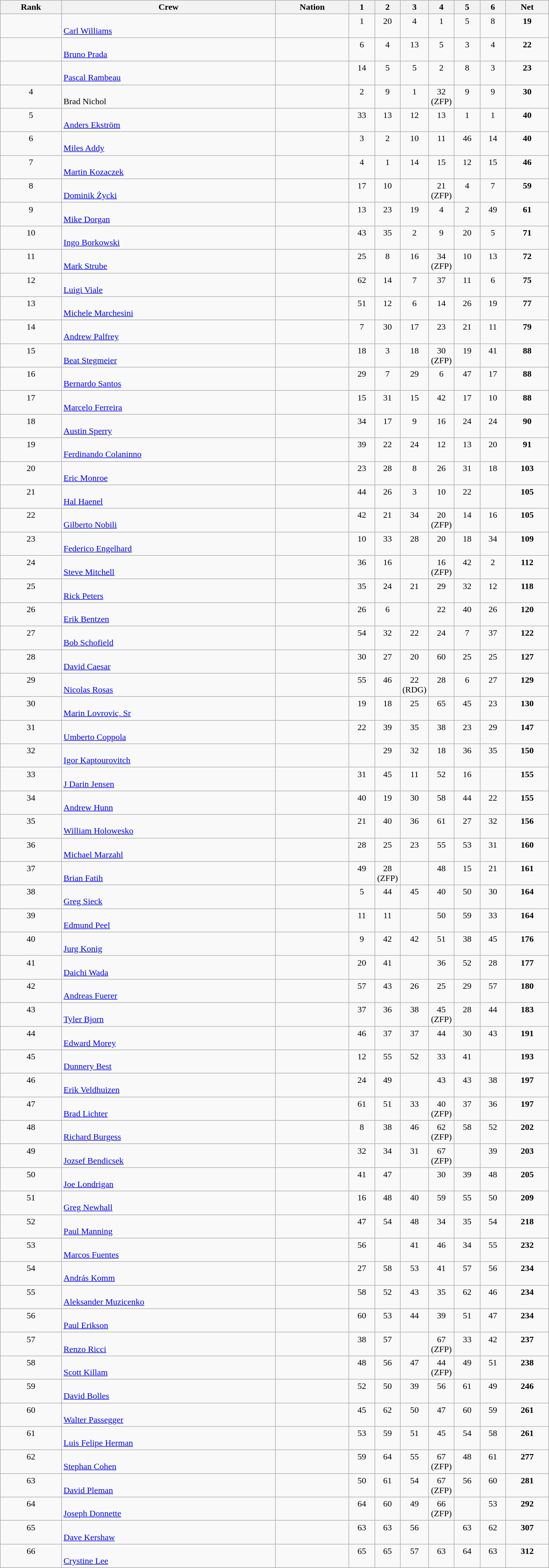<table class="sortable wikitable" width=80% style="text-align:center;">
<tr>
<th>Rank</th>
<th>Crew</th>
<th>Nation</th>
<th width=40>1</th>
<th width=40>2</th>
<th width=40>3</th>
<th width=40>4</th>
<th width=40>5</th>
<th width=40>6</th>
<th>Net</th>
</tr>
<tr valign=top>
<td></td>
<td align=left><br><a href='#'>Carl Williams</a></td>
<td align=left></td>
<td>1</td>
<td>20</td>
<td>4</td>
<td>1</td>
<td>5</td>
<td>8</td>
<td><strong>19</strong></td>
</tr>
<tr valign=top>
<td></td>
<td align=left><br><a href='#'>Bruno Prada</a></td>
<td align=left></td>
<td>6</td>
<td>4</td>
<td>13</td>
<td>5</td>
<td>3</td>
<td>4</td>
<td><strong>22</strong></td>
</tr>
<tr valign=top>
<td></td>
<td align=left><br><a href='#'>Pascal Rambeau</a></td>
<td align=left></td>
<td>14</td>
<td>5</td>
<td>5</td>
<td>2</td>
<td>8</td>
<td>3</td>
<td><strong>23</strong></td>
</tr>
<tr valign=top>
<td>4</td>
<td align=left><br>Brad Nichol</td>
<td align=left></td>
<td>2</td>
<td>9</td>
<td>1</td>
<td>32 (ZFP)</td>
<td>9</td>
<td>9</td>
<td><strong>30</strong></td>
</tr>
<tr valign=top>
<td>5</td>
<td align=left><br><a href='#'>Anders Ekström</a></td>
<td align=left></td>
<td>33</td>
<td>13</td>
<td>12</td>
<td>13</td>
<td>1</td>
<td>1</td>
<td><strong>40</strong></td>
</tr>
<tr valign=top>
<td>6</td>
<td align=left><br><a href='#'>Miles Addy</a></td>
<td align=left></td>
<td>3</td>
<td>2</td>
<td>10</td>
<td>11</td>
<td>46</td>
<td>14</td>
<td><strong>40</strong></td>
</tr>
<tr valign=top>
<td>7</td>
<td align=left><br><a href='#'>Martin Kozaczek</a></td>
<td align=left></td>
<td>4</td>
<td>1</td>
<td>14</td>
<td>15</td>
<td>12</td>
<td>15</td>
<td><strong>46</strong></td>
</tr>
<tr valign=top>
<td>8</td>
<td align=left><br><a href='#'>Dominik Życki</a></td>
<td align=left></td>
<td>17</td>
<td>10</td>
<td></td>
<td>21 (ZFP)</td>
<td>4</td>
<td>7</td>
<td><strong>59</strong></td>
</tr>
<tr valign=top>
<td>9</td>
<td align=left><br><a href='#'>Mike Dorgan</a></td>
<td align=left></td>
<td>13</td>
<td>23</td>
<td>19</td>
<td>4</td>
<td>2</td>
<td>49</td>
<td><strong>61</strong></td>
</tr>
<tr valign=top>
<td>10</td>
<td align=left><br><a href='#'>Ingo Borkowski</a></td>
<td align=left></td>
<td>43</td>
<td>35</td>
<td>2</td>
<td>9</td>
<td>20</td>
<td>5</td>
<td><strong>71</strong></td>
</tr>
<tr valign=top>
<td>11</td>
<td align=left><br><a href='#'>Mark Strube</a></td>
<td align=left></td>
<td>25</td>
<td>8</td>
<td>16</td>
<td>34 (ZFP)</td>
<td>10</td>
<td>13</td>
<td><strong>72</strong></td>
</tr>
<tr valign=top>
<td>12</td>
<td align=left><br><a href='#'>Luigi Viale</a></td>
<td align=left></td>
<td>62</td>
<td>14</td>
<td>7</td>
<td>37</td>
<td>11</td>
<td>6</td>
<td><strong>75</strong></td>
</tr>
<tr valign=top>
<td>13</td>
<td align=left><br><a href='#'>Michele Marchesini</a></td>
<td align=left></td>
<td>51</td>
<td>12</td>
<td>6</td>
<td>14</td>
<td>26</td>
<td>19</td>
<td><strong>77</strong></td>
</tr>
<tr valign=top>
<td>14</td>
<td align=left><br><a href='#'>Andrew Palfrey</a></td>
<td align=left></td>
<td>7</td>
<td>30</td>
<td>17</td>
<td>23</td>
<td>21</td>
<td>11</td>
<td><strong>79</strong></td>
</tr>
<tr valign=top>
<td>15</td>
<td align=left><br><a href='#'>Beat Stegmeier</a></td>
<td align=left></td>
<td>18</td>
<td>3</td>
<td>18</td>
<td>30 (ZFP)</td>
<td>19</td>
<td>41</td>
<td><strong>88</strong></td>
</tr>
<tr valign=top>
<td>16</td>
<td align=left><br><a href='#'>Bernardo Santos</a></td>
<td align=left></td>
<td>29</td>
<td>7</td>
<td>29</td>
<td>6</td>
<td>47</td>
<td>17</td>
<td><strong>88</strong></td>
</tr>
<tr valign=top>
<td>17</td>
<td align=left><br><a href='#'>Marcelo Ferreira</a></td>
<td align=left></td>
<td>15</td>
<td>31</td>
<td>15</td>
<td>42</td>
<td>17</td>
<td>10</td>
<td><strong>88</strong></td>
</tr>
<tr valign=top>
<td>18</td>
<td align=left><br><a href='#'>Austin Sperry</a></td>
<td align=left></td>
<td>34</td>
<td>17</td>
<td>9</td>
<td>16</td>
<td>24</td>
<td>24</td>
<td><strong>90</strong></td>
</tr>
<tr valign=top>
<td>19</td>
<td align=left><br><a href='#'>Ferdinando Colaninno</a></td>
<td align=left></td>
<td>39</td>
<td>22</td>
<td>24</td>
<td>12</td>
<td>13</td>
<td>20</td>
<td><strong>91</strong></td>
</tr>
<tr valign=top>
<td>20</td>
<td align=left><br><a href='#'>Eric Monroe</a></td>
<td align=left></td>
<td>23</td>
<td>28</td>
<td>8</td>
<td>26</td>
<td>31</td>
<td>18</td>
<td><strong>103</strong></td>
</tr>
<tr valign=top>
<td>21</td>
<td align=left><br><a href='#'>Hal Haenel</a></td>
<td align=left></td>
<td>44</td>
<td>26</td>
<td>3</td>
<td>10</td>
<td>22</td>
<td></td>
<td><strong>105</strong></td>
</tr>
<tr valign=top>
<td>22</td>
<td align=left><br><a href='#'>Gilberto Nobili</a></td>
<td align=left></td>
<td>42</td>
<td>21</td>
<td>34</td>
<td>20 (ZFP)</td>
<td>14</td>
<td>16</td>
<td><strong>105</strong></td>
</tr>
<tr valign=top>
<td>23</td>
<td align=left><br><a href='#'>Federico Engelhard</a></td>
<td align=left></td>
<td>10</td>
<td>33</td>
<td>28</td>
<td>20</td>
<td>18</td>
<td>34</td>
<td><strong>109</strong></td>
</tr>
<tr valign=top>
<td>24</td>
<td align=left><br><a href='#'>Steve Mitchell</a></td>
<td align=left></td>
<td>36</td>
<td>16</td>
<td></td>
<td>16 (ZFP)</td>
<td>42</td>
<td>2</td>
<td><strong>112</strong></td>
</tr>
<tr valign=top>
<td>25</td>
<td align=left><br><a href='#'>Rick Peters</a></td>
<td align=left></td>
<td>35</td>
<td>24</td>
<td>21</td>
<td>29</td>
<td>32</td>
<td>12</td>
<td><strong>118</strong></td>
</tr>
<tr valign=top>
<td>26</td>
<td align=left><br><a href='#'>Erik Bentzen</a></td>
<td align=left></td>
<td>26</td>
<td>6</td>
<td></td>
<td>22</td>
<td>40</td>
<td>26</td>
<td><strong>120</strong></td>
</tr>
<tr valign=top>
<td>27</td>
<td align=left><br><a href='#'>Bob Schofield</a></td>
<td align=left></td>
<td>54</td>
<td>32</td>
<td>22</td>
<td>24</td>
<td>7</td>
<td>37</td>
<td><strong>122</strong></td>
</tr>
<tr valign=top>
<td>28</td>
<td align=left><br><a href='#'>David Caesar</a></td>
<td align=left></td>
<td>30</td>
<td>27</td>
<td>20</td>
<td>60</td>
<td>25</td>
<td>25</td>
<td><strong>127</strong></td>
</tr>
<tr valign=top>
<td>29</td>
<td align=left><br><a href='#'>Nicolas Rosas</a></td>
<td align=left></td>
<td>55</td>
<td>46</td>
<td>22 (RDG)</td>
<td>28</td>
<td>6</td>
<td>27</td>
<td><strong>129</strong></td>
</tr>
<tr valign=top>
<td>30</td>
<td align=left><br><a href='#'>Marin Lovrovic, Sr</a></td>
<td align=left></td>
<td>19</td>
<td>18</td>
<td>25</td>
<td>65</td>
<td>45</td>
<td>23</td>
<td><strong>130</strong></td>
</tr>
<tr valign=top>
<td>31</td>
<td align=left><br><a href='#'>Umberto Coppola</a></td>
<td align=left></td>
<td>22</td>
<td>39</td>
<td>35</td>
<td>38</td>
<td>23</td>
<td>29</td>
<td><strong>147</strong></td>
</tr>
<tr valign=top>
<td>32</td>
<td align=left><br><a href='#'>Igor Kaptourovitch</a></td>
<td align=left></td>
<td></td>
<td>29</td>
<td>32</td>
<td>18</td>
<td>36</td>
<td>35</td>
<td><strong>150</strong></td>
</tr>
<tr valign=top>
<td>33</td>
<td align=left><br><a href='#'>J Darin Jensen</a></td>
<td align=left></td>
<td>31</td>
<td>45</td>
<td>11</td>
<td>52</td>
<td>16</td>
<td></td>
<td><strong>155</strong></td>
</tr>
<tr valign=top>
<td>34</td>
<td align=left><br><a href='#'>Andrew Hunn</a></td>
<td align=left></td>
<td>40</td>
<td>19</td>
<td>30</td>
<td>58</td>
<td>44</td>
<td>22</td>
<td><strong>155</strong></td>
</tr>
<tr valign=top>
<td>35</td>
<td align=left><br><a href='#'>William Holowesko</a></td>
<td align=left></td>
<td>21</td>
<td>40</td>
<td>36</td>
<td>61</td>
<td>27</td>
<td>32</td>
<td><strong>156</strong></td>
</tr>
<tr valign=top>
<td>36</td>
<td align=left><br><a href='#'>Michael Marzahl</a></td>
<td align=left></td>
<td>28</td>
<td>25</td>
<td>23</td>
<td>55</td>
<td>53</td>
<td>31</td>
<td><strong>160</strong></td>
</tr>
<tr valign=top>
<td>37</td>
<td align=left><br><a href='#'>Brian Fatih</a></td>
<td align=left></td>
<td>49</td>
<td>28 (ZFP)</td>
<td></td>
<td>48</td>
<td>15</td>
<td>21</td>
<td><strong>161</strong></td>
</tr>
<tr valign=top>
<td>38</td>
<td align=left><br><a href='#'>Greg Sieck</a></td>
<td align=left></td>
<td>5</td>
<td>44</td>
<td>45</td>
<td>40</td>
<td>50</td>
<td>30</td>
<td><strong>164</strong></td>
</tr>
<tr valign=top>
<td>39</td>
<td align=left><br><a href='#'>Edmund Peel</a></td>
<td align=left></td>
<td>11</td>
<td>11</td>
<td></td>
<td>50</td>
<td>59</td>
<td>33</td>
<td><strong>164</strong></td>
</tr>
<tr valign=top>
<td>40</td>
<td align=left><br><a href='#'>Jurg Konig</a></td>
<td align=left></td>
<td>9</td>
<td>42</td>
<td>42</td>
<td>51</td>
<td>38</td>
<td>45</td>
<td><strong>176</strong></td>
</tr>
<tr valign=top>
<td>41</td>
<td align=left><br><a href='#'>Daichi Wada</a></td>
<td align=left></td>
<td>20</td>
<td>41</td>
<td></td>
<td>36</td>
<td>52</td>
<td>28</td>
<td><strong>177</strong></td>
</tr>
<tr valign=top>
<td>42</td>
<td align=left><br><a href='#'>Andreas Fuerer</a></td>
<td align=left></td>
<td>57</td>
<td>43</td>
<td>26</td>
<td>25</td>
<td>29</td>
<td>57</td>
<td><strong>180</strong></td>
</tr>
<tr valign=top>
<td>43</td>
<td align=left><br><a href='#'>Tyler Bjorn</a></td>
<td align=left></td>
<td>37</td>
<td>36</td>
<td>38</td>
<td>45 (ZFP)</td>
<td>28</td>
<td>44</td>
<td><strong>183</strong></td>
</tr>
<tr valign=top>
<td>44</td>
<td align=left><br><a href='#'>Edward Morey</a></td>
<td align=left></td>
<td>46</td>
<td>37</td>
<td>37</td>
<td>44</td>
<td>30</td>
<td>43</td>
<td><strong>191</strong></td>
</tr>
<tr valign=top>
<td>45</td>
<td align=left><br><a href='#'>Dunnery Best</a></td>
<td align=left></td>
<td>12</td>
<td>55</td>
<td>52</td>
<td>33</td>
<td>41</td>
<td></td>
<td><strong>193</strong></td>
</tr>
<tr valign=top>
<td>46</td>
<td align=left><br><a href='#'>Erik Veldhuizen</a></td>
<td align=left></td>
<td>24</td>
<td>49</td>
<td></td>
<td>43</td>
<td>43</td>
<td>38</td>
<td><strong>197</strong></td>
</tr>
<tr valign=top>
<td>47</td>
<td align=left><br><a href='#'>Brad Lichter</a></td>
<td align=left></td>
<td>61</td>
<td>51</td>
<td>33</td>
<td>40 (ZFP)</td>
<td>37</td>
<td>36</td>
<td><strong>197</strong></td>
</tr>
<tr valign=top>
<td>48</td>
<td align=left><br><a href='#'>Richard Burgess</a></td>
<td align=left></td>
<td>8</td>
<td>38</td>
<td>46</td>
<td>62 (ZFP)</td>
<td>58</td>
<td>52</td>
<td><strong>202</strong></td>
</tr>
<tr valign=top>
<td>49</td>
<td align=left><br><a href='#'>Jozsef Bendicsek</a></td>
<td align=left></td>
<td>32</td>
<td>34</td>
<td>31</td>
<td>67 (ZFP)</td>
<td></td>
<td>39</td>
<td><strong>203</strong></td>
</tr>
<tr valign=top>
<td>50</td>
<td align=left><br><a href='#'>Joe Londrigan</a></td>
<td align=left></td>
<td>41</td>
<td>47</td>
<td></td>
<td>30</td>
<td>39</td>
<td>48</td>
<td><strong>205</strong></td>
</tr>
<tr valign=top>
<td>51</td>
<td align=left><br><a href='#'>Greg Newhall</a></td>
<td align=left></td>
<td>16</td>
<td>48</td>
<td>40</td>
<td>59</td>
<td>55</td>
<td>50</td>
<td><strong>209</strong></td>
</tr>
<tr valign=top>
<td>52</td>
<td align=left><br><a href='#'>Paul Manning</a></td>
<td align=left></td>
<td>47</td>
<td>54</td>
<td>48</td>
<td>34</td>
<td>35</td>
<td>54</td>
<td><strong>218</strong></td>
</tr>
<tr valign=top>
<td>53</td>
<td align=left><br><a href='#'>Marcos Fuentes</a></td>
<td align=left></td>
<td>56</td>
<td></td>
<td>41</td>
<td>46</td>
<td>34</td>
<td>55</td>
<td><strong>232</strong></td>
</tr>
<tr valign=top>
<td>54</td>
<td align=left><br><a href='#'>András Komm</a></td>
<td align=left></td>
<td>27</td>
<td>58</td>
<td>53</td>
<td>41</td>
<td>57</td>
<td>56</td>
<td><strong>234</strong></td>
</tr>
<tr valign=top>
<td>55</td>
<td align=left><br><a href='#'>Aleksander Muzicenko</a></td>
<td align=left></td>
<td>58</td>
<td>52</td>
<td>43</td>
<td>35</td>
<td>62</td>
<td>46</td>
<td><strong>234</strong></td>
</tr>
<tr valign=top>
<td>56</td>
<td align=left><br><a href='#'>Paul Erikson</a></td>
<td align=left></td>
<td>60</td>
<td>53</td>
<td>44</td>
<td>39</td>
<td>51</td>
<td>47</td>
<td><strong>234</strong></td>
</tr>
<tr valign=top>
<td>57</td>
<td align=left><br><a href='#'>Renzo Ricci</a></td>
<td align=left></td>
<td>38</td>
<td>57</td>
<td></td>
<td>67 (ZFP)</td>
<td>33</td>
<td>42</td>
<td><strong>237</strong></td>
</tr>
<tr valign=top>
<td>58</td>
<td align=left><br><a href='#'>Scott Killam</a></td>
<td align=left></td>
<td>48</td>
<td>56</td>
<td>47</td>
<td>44 (ZFP)</td>
<td>49</td>
<td>51</td>
<td><strong>238</strong></td>
</tr>
<tr valign=top>
<td>59</td>
<td align=left><br><a href='#'>David Bolles</a></td>
<td align=left></td>
<td>52</td>
<td>50</td>
<td>39</td>
<td>56</td>
<td>61</td>
<td>49</td>
<td><strong>246</strong></td>
</tr>
<tr valign=top>
<td>60</td>
<td align=left><br><a href='#'>Walter Passegger</a></td>
<td align=left></td>
<td>45</td>
<td>62</td>
<td>50</td>
<td>47</td>
<td>60</td>
<td>59</td>
<td><strong>261</strong></td>
</tr>
<tr valign=top>
<td>61</td>
<td align=left><br><a href='#'>Luis Felipe Herman</a></td>
<td align=left></td>
<td>53</td>
<td>59</td>
<td>51</td>
<td>45</td>
<td>54</td>
<td>58</td>
<td><strong>261</strong></td>
</tr>
<tr valign=top>
<td>62</td>
<td align=left><br><a href='#'>Stephan Cohen</a></td>
<td align=left></td>
<td>59</td>
<td>64</td>
<td>55</td>
<td>67 (ZFP)</td>
<td>48</td>
<td>61</td>
<td><strong>277</strong></td>
</tr>
<tr valign=top>
<td>63</td>
<td align=left><br><a href='#'>David Pleman</a></td>
<td align=left></td>
<td>50</td>
<td>61</td>
<td>54</td>
<td>67 (ZFP)</td>
<td>56</td>
<td>60</td>
<td><strong>281</strong></td>
</tr>
<tr valign=top>
<td>64</td>
<td align=left><br><a href='#'>Joseph Donnette</a></td>
<td align=left></td>
<td>64</td>
<td>60</td>
<td>49</td>
<td>66 (ZFP)</td>
<td></td>
<td>53</td>
<td><strong>292</strong></td>
</tr>
<tr valign=top>
<td>65</td>
<td align=left><br><a href='#'>Dave Kershaw</a></td>
<td align=left></td>
<td>63</td>
<td>63</td>
<td>56</td>
<td></td>
<td>63</td>
<td>62</td>
<td><strong>307</strong></td>
</tr>
<tr valign=top>
<td>66</td>
<td align=left><br><a href='#'>Crystine Lee</a></td>
<td align=left></td>
<td>65</td>
<td>65</td>
<td>57</td>
<td>63</td>
<td>64</td>
<td>63</td>
<td><strong>312</strong></td>
</tr>
</table>
